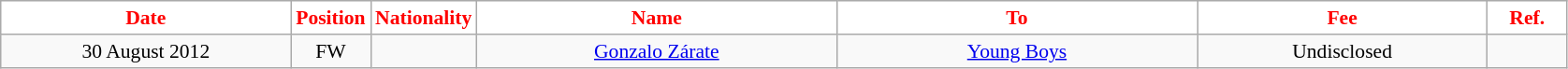<table class="wikitable"  style="text-align:center; font-size:90%; ">
<tr>
<th style="background:#FFFFFF; color:#FF0000; width:200px;">Date</th>
<th style="background:#FFFFFF; color:#FF0000; width:50px;">Position</th>
<th style="background:#FFFFFF; color:#FF0000; width:50px;">Nationality</th>
<th style="background:#FFFFFF; color:#FF0000; width:250px;">Name</th>
<th style="background:#FFFFFF; color:#FF0000; width:250px;">To</th>
<th style="background:#FFFFFF; color:#FF0000; width:200px;">Fee</th>
<th style="background:#FFFFFF; color:#FF0000; width:50px;">Ref.</th>
</tr>
<tr>
<td>30 August 2012</td>
<td>FW</td>
<td></td>
<td><a href='#'>Gonzalo Zárate</a></td>
<td><a href='#'>Young Boys</a></td>
<td>Undisclosed</td>
<td></td>
</tr>
</table>
